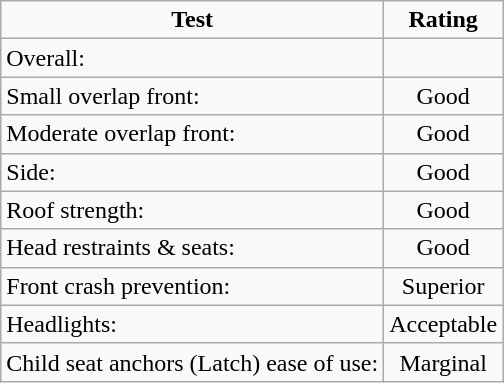<table class="wikitable">
<tr>
<td style="text-align:center;"><strong>Test</strong></td>
<td style="text-align:center;"><strong>Rating</strong></td>
</tr>
<tr>
<td>Overall:</td>
<td style="text-align:center;"></td>
</tr>
<tr>
<td>Small overlap front:</td>
<td style="text-align:center;">Good</td>
</tr>
<tr>
<td>Moderate overlap front:</td>
<td style="text-align:center;">Good</td>
</tr>
<tr>
<td>Side:</td>
<td style="text-align:center;">Good</td>
</tr>
<tr>
<td>Roof strength:</td>
<td style="text-align:center;">Good</td>
</tr>
<tr>
<td>Head restraints & seats:</td>
<td style="text-align:center;">Good</td>
</tr>
<tr>
<td>Front crash prevention:</td>
<td style="text-align:center;">Superior</td>
</tr>
<tr>
<td>Headlights:</td>
<td style="text-align:center;">Acceptable</td>
</tr>
<tr>
<td>Child seat anchors (Latch) ease of use:</td>
<td style="text-align:center;">Marginal</td>
</tr>
</table>
